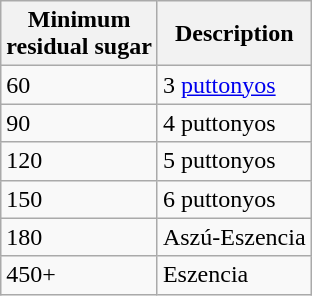<table class="wikitable">
<tr>
<th>Minimum<br>residual sugar</th>
<th>Description</th>
</tr>
<tr>
<td>60</td>
<td>3 <a href='#'>puttonyos</a></td>
</tr>
<tr>
<td>90</td>
<td>4 puttonyos</td>
</tr>
<tr>
<td>120</td>
<td>5 puttonyos</td>
</tr>
<tr>
<td>150</td>
<td>6 puttonyos</td>
</tr>
<tr>
<td>180</td>
<td>Aszú-Eszencia</td>
</tr>
<tr>
<td>450+</td>
<td>Eszencia</td>
</tr>
</table>
